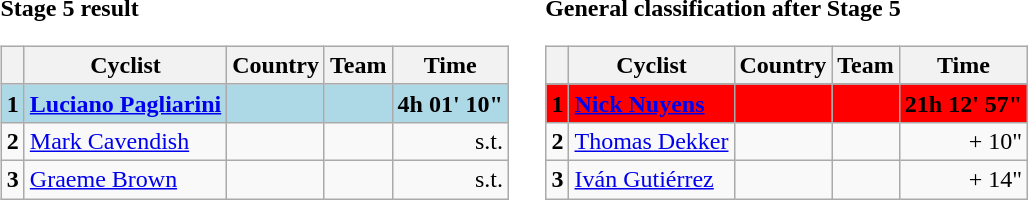<table>
<tr>
<td><strong>Stage 5 result</strong><br><table class="wikitable">
<tr>
<th></th>
<th>Cyclist</th>
<th>Country</th>
<th>Team</th>
<th>Time</th>
</tr>
<tr style="background:lightblue">
<td><strong>1</strong></td>
<td><strong><a href='#'>Luciano Pagliarini</a></strong></td>
<td><strong></strong></td>
<td><strong></strong></td>
<td align=right><strong>4h 01' 10"</strong></td>
</tr>
<tr>
<td><strong>2</strong></td>
<td><a href='#'>Mark Cavendish</a></td>
<td></td>
<td></td>
<td align=right>s.t.</td>
</tr>
<tr>
<td><strong>3</strong></td>
<td><a href='#'>Graeme Brown</a></td>
<td></td>
<td></td>
<td align=right>s.t.</td>
</tr>
</table>
</td>
<td></td>
<td><strong>General classification after Stage 5</strong><br><table class="wikitable">
<tr>
<th></th>
<th>Cyclist</th>
<th>Country</th>
<th>Team</th>
<th>Time</th>
</tr>
<tr>
</tr>
<tr style="background:red">
<td><strong>1</strong></td>
<td><strong><a href='#'>Nick Nuyens</a></strong></td>
<td><strong></strong></td>
<td><strong></strong></td>
<td align=right><strong>21h 12' 57"</strong></td>
</tr>
<tr>
<td><strong>2</strong></td>
<td><a href='#'>Thomas Dekker</a></td>
<td></td>
<td></td>
<td align=right>+ 10"</td>
</tr>
<tr>
<td><strong>3</strong></td>
<td><a href='#'>Iván Gutiérrez</a></td>
<td></td>
<td></td>
<td align=right>+ 14"</td>
</tr>
</table>
</td>
</tr>
</table>
